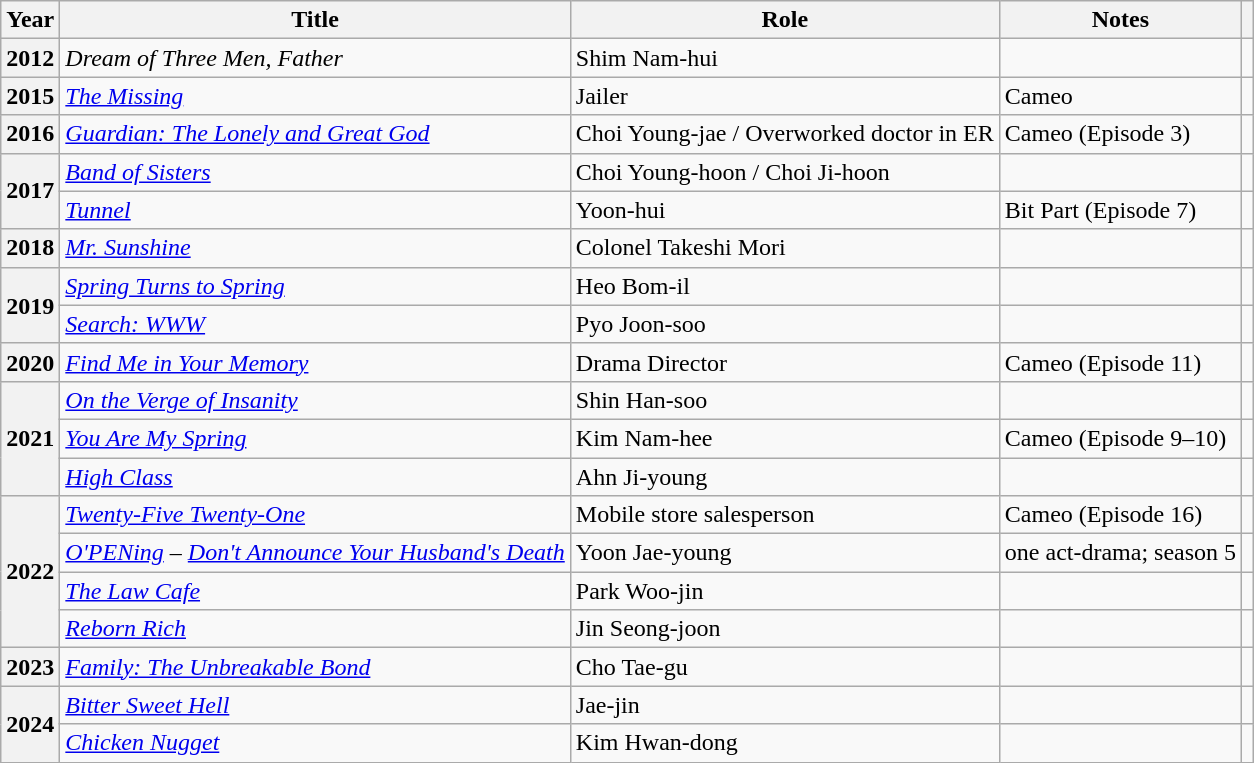<table class="wikitable sortable plainrowheaders">
<tr>
<th scope="col">Year</th>
<th scope="col">Title</th>
<th scope="col">Role</th>
<th scope="col">Notes</th>
<th scope="col" class="unsortable"></th>
</tr>
<tr>
<th scope="row">2012</th>
<td><em>Dream of Three Men, Father</em></td>
<td>Shim Nam-hui</td>
<td></td>
<td style="text-align:center"></td>
</tr>
<tr>
<th scope="row">2015</th>
<td><em><a href='#'>The Missing</a></em></td>
<td>Jailer</td>
<td>Cameo</td>
<td></td>
</tr>
<tr>
<th scope="row">2016</th>
<td><em><a href='#'>Guardian: The Lonely and Great God</a></em></td>
<td>Choi Young-jae / Overworked doctor in ER</td>
<td>Cameo (Episode 3)</td>
<td style="text-align:center"></td>
</tr>
<tr>
<th scope="row"  rowspan=2>2017</th>
<td><em><a href='#'>Band of Sisters</a></em></td>
<td>Choi Young-hoon / Choi Ji-hoon</td>
<td></td>
<td style="text-align:center"></td>
</tr>
<tr>
<td><em><a href='#'>Tunnel</a></em></td>
<td>Yoon-hui</td>
<td>Bit Part (Episode 7)</td>
<td></td>
</tr>
<tr>
<th scope="row">2018</th>
<td><em><a href='#'>Mr. Sunshine</a></em></td>
<td>Colonel Takeshi Mori</td>
<td></td>
<td style="text-align:center"></td>
</tr>
<tr>
<th scope="row" rowspan=2>2019</th>
<td><em><a href='#'>Spring Turns to Spring</a></em></td>
<td>Heo Bom-il</td>
<td></td>
<td style="text-align:center"></td>
</tr>
<tr>
<td><em><a href='#'>Search: WWW</a></em></td>
<td>Pyo Joon-soo</td>
<td></td>
<td style="text-align:center"></td>
</tr>
<tr>
<th scope="row">2020</th>
<td><em><a href='#'>Find Me in Your Memory</a></em></td>
<td>Drama Director</td>
<td>Cameo (Episode 11)</td>
<td style="text-align:center"></td>
</tr>
<tr>
<th scope="row" rowspan=3>2021</th>
<td><em><a href='#'>On the Verge of Insanity</a></em></td>
<td>Shin Han-soo</td>
<td></td>
<td style="text-align:center"></td>
</tr>
<tr>
<td><em><a href='#'>You Are My Spring</a></em></td>
<td>Kim Nam-hee</td>
<td>Cameo (Episode 9–10)</td>
<td style="text-align:center"></td>
</tr>
<tr>
<td><em><a href='#'>High Class</a></em></td>
<td>Ahn Ji-young</td>
<td></td>
<td style="text-align:center"></td>
</tr>
<tr>
<th scope="row" rowspan=4>2022</th>
<td><em><a href='#'>Twenty-Five Twenty-One</a></em></td>
<td>Mobile store salesperson</td>
<td>Cameo (Episode 16)</td>
<td style="text-align:center"></td>
</tr>
<tr>
<td><em><a href='#'>O'PENing</a> – <a href='#'>Don't Announce Your Husband's Death</a></em></td>
<td>Yoon Jae-young</td>
<td>one act-drama; season 5</td>
<td style="text-align:center"></td>
</tr>
<tr>
<td><em><a href='#'>The Law Cafe</a></em></td>
<td>Park Woo-jin</td>
<td></td>
<td style="text-align:center"></td>
</tr>
<tr>
<td><em><a href='#'>Reborn Rich</a></em></td>
<td>Jin Seong-joon</td>
<td></td>
<td style="text-align:center"></td>
</tr>
<tr>
<th scope="row">2023</th>
<td><em><a href='#'>Family: The Unbreakable Bond</a></em></td>
<td>Cho Tae-gu</td>
<td></td>
<td style="text-align:center"></td>
</tr>
<tr>
<th scope="row" rowspan="2">2024</th>
<td><em><a href='#'>Bitter Sweet Hell</a></em></td>
<td>Jae-jin</td>
<td></td>
<td style="text-align:center"></td>
</tr>
<tr>
<td><em><a href='#'>Chicken Nugget</a></em></td>
<td>Kim Hwan-dong</td>
<td></td>
<td style="text-align:center"></td>
</tr>
</table>
